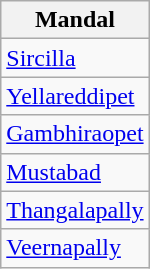<table class="wikitable sortable static-row-numbers static-row-header-hash">
<tr>
<th>Mandal</th>
</tr>
<tr>
<td><a href='#'>Sircilla</a></td>
</tr>
<tr>
<td><a href='#'>Yellareddipet</a></td>
</tr>
<tr>
<td><a href='#'>Gambhiraopet</a></td>
</tr>
<tr>
<td><a href='#'>Mustabad</a></td>
</tr>
<tr>
<td><a href='#'>Thangalapally</a></td>
</tr>
<tr>
<td><a href='#'>Veernapally</a></td>
</tr>
</table>
